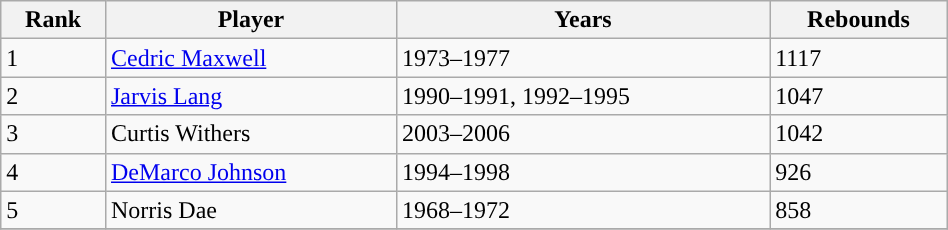<table class="wikitable sortable" style="width: 50%">
<tr>
<th>Rank</th>
<th>Player</th>
<th>Years</th>
<th>Rebounds</th>
</tr>
<tr>
<td>1</td>
<td><a href='#'>Cedric Maxwell</a></td>
<td>1973–1977</td>
<td>1117</td>
</tr>
<tr>
<td>2</td>
<td><a href='#'>Jarvis Lang</a></td>
<td>1990–1991, 1992–1995</td>
<td>1047</td>
</tr>
<tr>
<td>3</td>
<td>Curtis Withers</td>
<td>2003–2006</td>
<td>1042</td>
</tr>
<tr>
<td>4</td>
<td><a href='#'>DeMarco Johnson</a></td>
<td>1994–1998</td>
<td>926</td>
</tr>
<tr>
<td>5</td>
<td>Norris Dae</td>
<td>1968–1972</td>
<td>858</td>
</tr>
<tr>
</tr>
</table>
